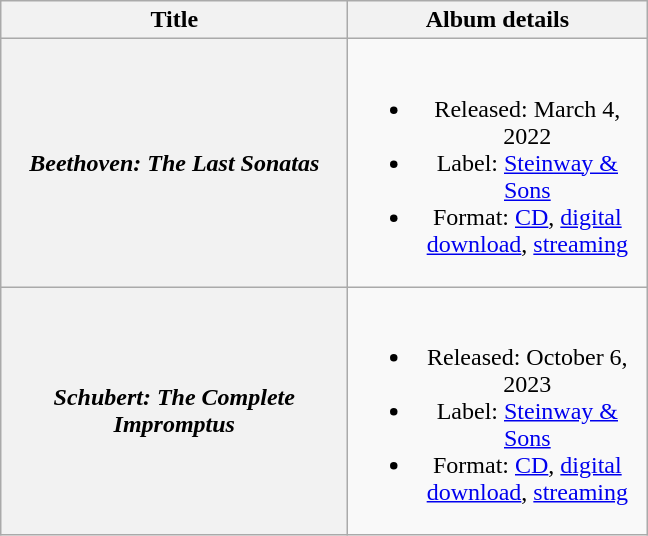<table class="wikitable plainrowheaders" style="text-align:center">
<tr>
<th style="width:14em;">Title</th>
<th style="width:12em;">Album details</th>
</tr>
<tr>
<th scope="row"><em>Beethoven: The Last Sonatas</em></th>
<td><br><ul><li>Released: March 4, 2022</li><li>Label: <a href='#'>Steinway & Sons</a></li><li>Format: <a href='#'>CD</a>, <a href='#'>digital download</a>, <a href='#'>streaming</a></li></ul></td>
</tr>
<tr>
<th scope="row"><em>Schubert: The Complete Impromptus</em></th>
<td><br><ul><li>Released: October 6, 2023</li><li>Label: <a href='#'>Steinway & Sons</a></li><li>Format: <a href='#'>CD</a>, <a href='#'>digital download</a>, <a href='#'>streaming</a></li></ul></td>
</tr>
</table>
